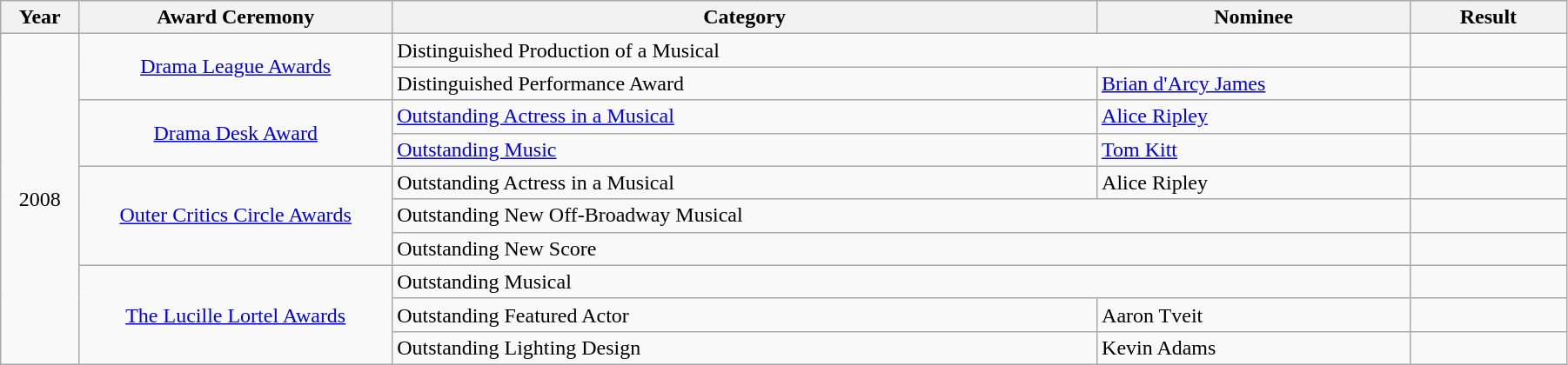<table class="wikitable" width="95%">
<tr>
<th width="5%">Year</th>
<th width="20%">Award Ceremony</th>
<th width="45%">Category</th>
<th width="20%">Nominee</th>
<th width="10%">Result</th>
</tr>
<tr>
<td rowspan="10" align="center">2008</td>
<td rowspan="2" align="center"><a href='#'>Drama League Awards</a></td>
<td colspan="2">Distinguished Production of a Musical</td>
<td></td>
</tr>
<tr>
<td>Distinguished Performance Award</td>
<td><a href='#'>Brian d'Arcy James</a></td>
<td></td>
</tr>
<tr>
<td rowspan="2" align="center"><a href='#'>Drama Desk Award</a></td>
<td><a href='#'>Outstanding Actress in a Musical</a></td>
<td><a href='#'>Alice Ripley</a></td>
<td></td>
</tr>
<tr>
<td><a href='#'>Outstanding Music</a></td>
<td><a href='#'>Tom Kitt</a></td>
<td></td>
</tr>
<tr>
<td rowspan= "3" align= "center"><a href='#'>Outer Critics Circle Awards</a></td>
<td>Outstanding Actress in a Musical</td>
<td>Alice Ripley</td>
<td></td>
</tr>
<tr>
<td colspan="2">Outstanding New Off-Broadway Musical</td>
<td></td>
</tr>
<tr>
<td colspan="2">Outstanding New Score</td>
<td></td>
</tr>
<tr>
<td rowspan= "3" align= "center"><a href='#'>The Lucille Lortel Awards</a></td>
<td colspan="2">Outstanding Musical</td>
<td></td>
</tr>
<tr>
<td>Outstanding Featured Actor</td>
<td>Aaron Tveit</td>
<td></td>
</tr>
<tr>
<td>Outstanding Lighting Design</td>
<td>Kevin Adams</td>
<td></td>
</tr>
</table>
